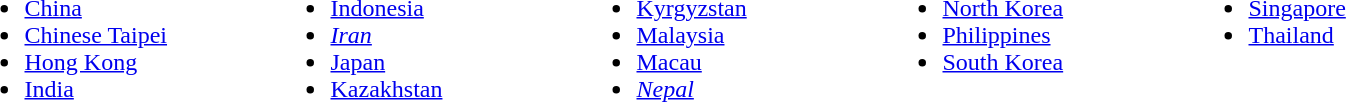<table>
<tr>
<td width=200 valign=top><br><ul><li> <a href='#'>China</a></li><li> <a href='#'>Chinese Taipei</a></li><li> <a href='#'>Hong Kong</a></li><li> <a href='#'>India</a></li></ul></td>
<td width=200 valign=top><br><ul><li> <a href='#'>Indonesia</a></li><li> <em><a href='#'>Iran</a></em></li><li> <a href='#'>Japan</a></li><li> <a href='#'>Kazakhstan</a></li></ul></td>
<td width=200 valign=top><br><ul><li> <a href='#'>Kyrgyzstan</a></li><li> <a href='#'>Malaysia</a></li><li> <a href='#'>Macau</a></li><li> <em><a href='#'>Nepal</a></em></li></ul></td>
<td width=200 valign=top><br><ul><li> <a href='#'>North Korea</a></li><li> <a href='#'>Philippines</a></li><li> <a href='#'>South Korea</a></li></ul></td>
<td width=200 valign=top><br><ul><li> <a href='#'>Singapore</a></li><li> <a href='#'>Thailand</a></li></ul></td>
</tr>
</table>
